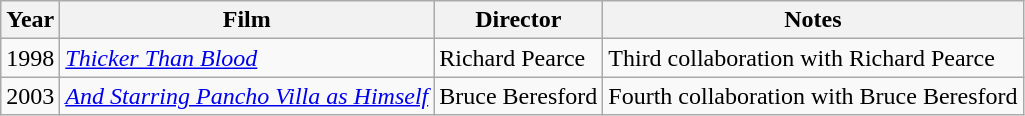<table class="wikitable">
<tr>
<th>Year</th>
<th>Film</th>
<th>Director</th>
<th>Notes</th>
</tr>
<tr>
<td>1998</td>
<td><em><a href='#'>Thicker Than Blood</a></em></td>
<td>Richard Pearce</td>
<td>Third collaboration with Richard Pearce</td>
</tr>
<tr>
<td>2003</td>
<td><em><a href='#'>And Starring Pancho Villa as Himself</a></em></td>
<td>Bruce Beresford</td>
<td>Fourth collaboration with Bruce Beresford</td>
</tr>
</table>
